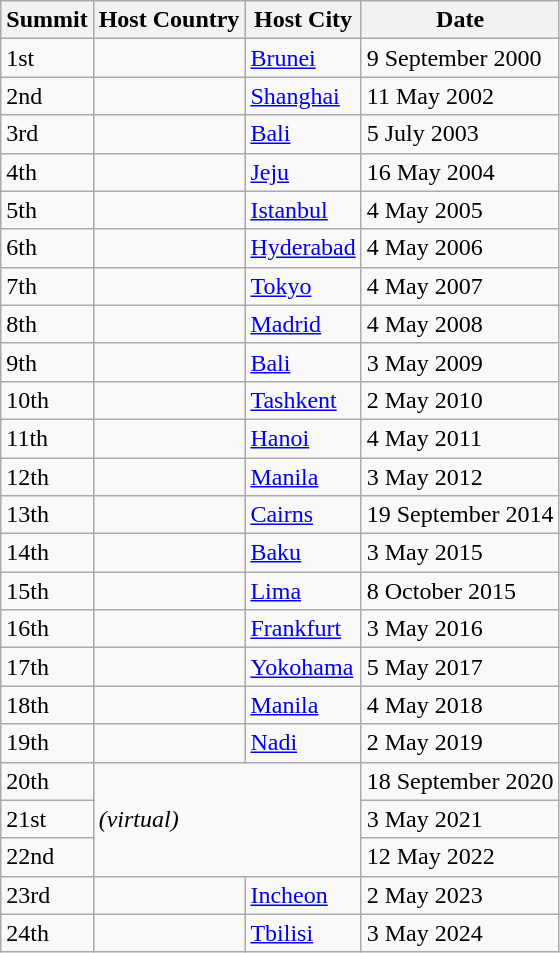<table class="wikitable">
<tr>
<th>Summit</th>
<th>Host Country</th>
<th>Host City</th>
<th>Date</th>
</tr>
<tr>
<td>1st</td>
<td></td>
<td><a href='#'>Brunei</a></td>
<td>9 September 2000</td>
</tr>
<tr>
<td>2nd</td>
<td></td>
<td><a href='#'>Shanghai</a></td>
<td>11 May 2002</td>
</tr>
<tr>
<td>3rd</td>
<td></td>
<td><a href='#'>Bali</a></td>
<td>5 July 2003</td>
</tr>
<tr>
<td>4th</td>
<td></td>
<td><a href='#'>Jeju</a></td>
<td>16 May 2004</td>
</tr>
<tr>
<td>5th</td>
<td></td>
<td><a href='#'>Istanbul</a></td>
<td>4 May 2005</td>
</tr>
<tr>
<td>6th</td>
<td></td>
<td><a href='#'>Hyderabad</a></td>
<td>4 May 2006</td>
</tr>
<tr>
<td>7th</td>
<td></td>
<td><a href='#'>Tokyo</a></td>
<td>4 May 2007</td>
</tr>
<tr>
<td>8th</td>
<td></td>
<td><a href='#'>Madrid</a></td>
<td>4 May 2008</td>
</tr>
<tr>
<td>9th</td>
<td></td>
<td><a href='#'>Bali</a></td>
<td>3 May 2009</td>
</tr>
<tr>
<td>10th</td>
<td></td>
<td><a href='#'>Tashkent</a></td>
<td>2 May 2010</td>
</tr>
<tr>
<td>11th</td>
<td></td>
<td><a href='#'>Hanoi</a></td>
<td>4 May 2011</td>
</tr>
<tr>
<td>12th</td>
<td></td>
<td><a href='#'>Manila</a></td>
<td>3 May 2012</td>
</tr>
<tr>
<td>13th</td>
<td></td>
<td><a href='#'>Cairns</a></td>
<td>19 September 2014</td>
</tr>
<tr>
<td>14th</td>
<td></td>
<td><a href='#'>Baku</a></td>
<td>3 May 2015</td>
</tr>
<tr>
<td>15th</td>
<td></td>
<td><a href='#'>Lima</a></td>
<td>8 October 2015</td>
</tr>
<tr>
<td>16th</td>
<td></td>
<td><a href='#'>Frankfurt</a></td>
<td>3 May 2016</td>
</tr>
<tr>
<td>17th</td>
<td></td>
<td><a href='#'>Yokohama</a></td>
<td>5 May 2017</td>
</tr>
<tr>
<td>18th</td>
<td></td>
<td><a href='#'>Manila</a></td>
<td>4 May 2018</td>
</tr>
<tr>
<td>19th</td>
<td></td>
<td><a href='#'>Nadi</a></td>
<td>2 May 2019</td>
</tr>
<tr>
<td>20th</td>
<td colspan=2 rowspan=3><em>(virtual)</em></td>
<td>18 September 2020</td>
</tr>
<tr>
<td>21st</td>
<td>3 May 2021</td>
</tr>
<tr>
<td>22nd</td>
<td>12 May 2022</td>
</tr>
<tr>
<td>23rd</td>
<td></td>
<td><a href='#'>Incheon</a></td>
<td>2 May 2023</td>
</tr>
<tr>
<td>24th</td>
<td></td>
<td><a href='#'>Tbilisi</a></td>
<td>3 May 2024</td>
</tr>
</table>
